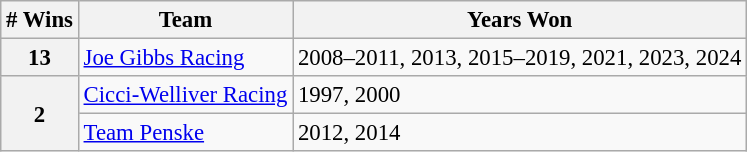<table class="wikitable" style="font-size: 95%;">
<tr>
<th># Wins</th>
<th>Team</th>
<th>Years Won</th>
</tr>
<tr>
<th>13</th>
<td><a href='#'>Joe Gibbs Racing</a></td>
<td>2008–2011, 2013, 2015–2019, 2021, 2023, 2024</td>
</tr>
<tr>
<th rowspan=2>2</th>
<td><a href='#'>Cicci-Welliver Racing</a></td>
<td>1997, 2000</td>
</tr>
<tr>
<td><a href='#'>Team Penske</a></td>
<td>2012, 2014</td>
</tr>
</table>
